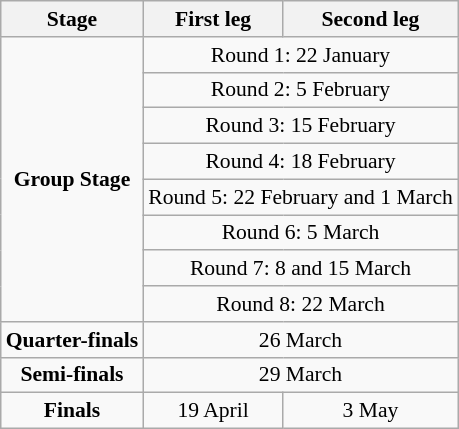<table class=wikitable style="text-align:center; font-size:90%">
<tr>
<th>Stage</th>
<th>First leg</th>
<th>Second leg</th>
</tr>
<tr>
<td rowspan=8><strong>Group Stage</strong></td>
<td colspan=2>Round 1: 22 January</td>
</tr>
<tr>
<td colspan=2>Round 2: 5 February</td>
</tr>
<tr>
<td colspan=2>Round 3: 15 February</td>
</tr>
<tr>
<td colspan=2>Round 4: 18 February</td>
</tr>
<tr>
<td colspan=2>Round 5: 22 February and 1 March</td>
</tr>
<tr>
<td colspan=2>Round 6: 5 March</td>
</tr>
<tr>
<td colspan=2>Round 7: 8 and 15 March</td>
</tr>
<tr>
<td colspan=2>Round 8: 22 March</td>
</tr>
<tr>
<td><strong>Quarter-finals</strong></td>
<td colspan=2>26 March</td>
</tr>
<tr>
<td><strong>Semi-finals</strong></td>
<td colspan=2>29 March</td>
</tr>
<tr>
<td><strong>Finals</strong></td>
<td>19 April</td>
<td>3 May</td>
</tr>
</table>
